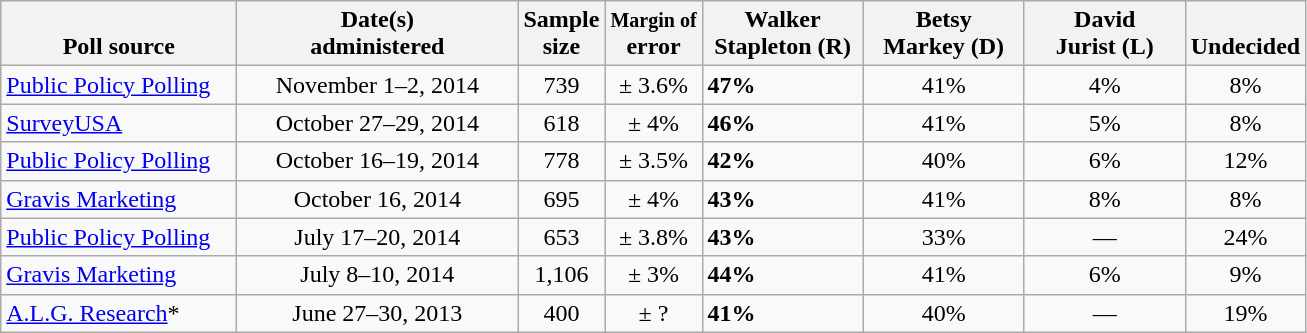<table class="wikitable">
<tr valign= bottom>
<th style="width:150px;">Poll source</th>
<th style="width:180px;">Date(s)<br>administered</th>
<th class=small>Sample<br>size</th>
<th><small>Margin of</small><br>error</th>
<th style="width:100px;">Walker<br>Stapleton (R)</th>
<th style="width:100px;">Betsy<br>Markey (D)</th>
<th style="width:100px;">David<br>Jurist (L)</th>
<th style="width:40px;">Undecided</th>
</tr>
<tr>
<td><a href='#'>Public Policy Polling</a></td>
<td align=center>November 1–2, 2014</td>
<td align=center>739</td>
<td align=center>± 3.6%</td>
<td><strong>47%</strong></td>
<td align=center>41%</td>
<td align=center>4%</td>
<td align=center>8%</td>
</tr>
<tr>
<td><a href='#'>SurveyUSA</a></td>
<td align=center>October 27–29, 2014</td>
<td align=center>618</td>
<td align=center>± 4%</td>
<td><strong>46%</strong></td>
<td align=center>41%</td>
<td align=center>5%</td>
<td align=center>8%</td>
</tr>
<tr>
<td><a href='#'>Public Policy Polling</a></td>
<td align=center>October 16–19, 2014</td>
<td align=center>778</td>
<td align=center>± 3.5%</td>
<td><strong>42%</strong></td>
<td align=center>40%</td>
<td align=center>6%</td>
<td align=center>12%</td>
</tr>
<tr>
<td><a href='#'>Gravis Marketing</a></td>
<td align=center>October 16, 2014</td>
<td align=center>695</td>
<td align=center>± 4%</td>
<td><strong>43%</strong></td>
<td align=center>41%</td>
<td align=center>8%</td>
<td align=center>8%</td>
</tr>
<tr>
<td><a href='#'>Public Policy Polling</a></td>
<td align=center>July 17–20, 2014</td>
<td align=center>653</td>
<td align=center>± 3.8%</td>
<td><strong>43%</strong></td>
<td align=center>33%</td>
<td align=center>—</td>
<td align=center>24%</td>
</tr>
<tr>
<td><a href='#'>Gravis Marketing</a></td>
<td align=center>July 8–10, 2014</td>
<td align=center>1,106</td>
<td align=center>± 3%</td>
<td><strong>44%</strong></td>
<td align=center>41%</td>
<td align=center>6%</td>
<td align=center>9%</td>
</tr>
<tr>
<td><a href='#'>A.L.G. Research</a>*</td>
<td align=center>June 27–30, 2013</td>
<td align=center>400</td>
<td align=center>± ?</td>
<td><strong>41%</strong></td>
<td align=center>40%</td>
<td align=center>—</td>
<td align=center>19%</td>
</tr>
</table>
